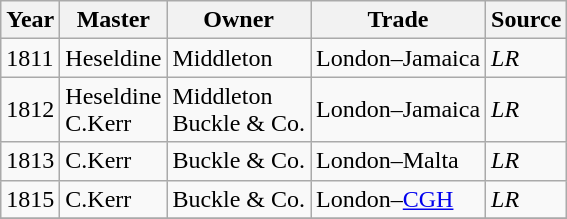<table class=" wikitable">
<tr>
<th>Year</th>
<th>Master</th>
<th>Owner</th>
<th>Trade</th>
<th>Source</th>
</tr>
<tr>
<td>1811</td>
<td>Heseldine</td>
<td>Middleton</td>
<td>London–Jamaica</td>
<td><em>LR</em></td>
</tr>
<tr>
<td>1812</td>
<td>Heseldine<br>C.Kerr</td>
<td>Middleton<br>Buckle & Co.</td>
<td>London–Jamaica</td>
<td><em>LR</em></td>
</tr>
<tr>
<td>1813</td>
<td>C.Kerr</td>
<td>Buckle & Co.</td>
<td>London–Malta</td>
<td><em>LR</em></td>
</tr>
<tr>
<td>1815</td>
<td>C.Kerr</td>
<td>Buckle & Co.</td>
<td>London–<a href='#'>CGH</a></td>
<td><em>LR</em></td>
</tr>
<tr>
</tr>
</table>
